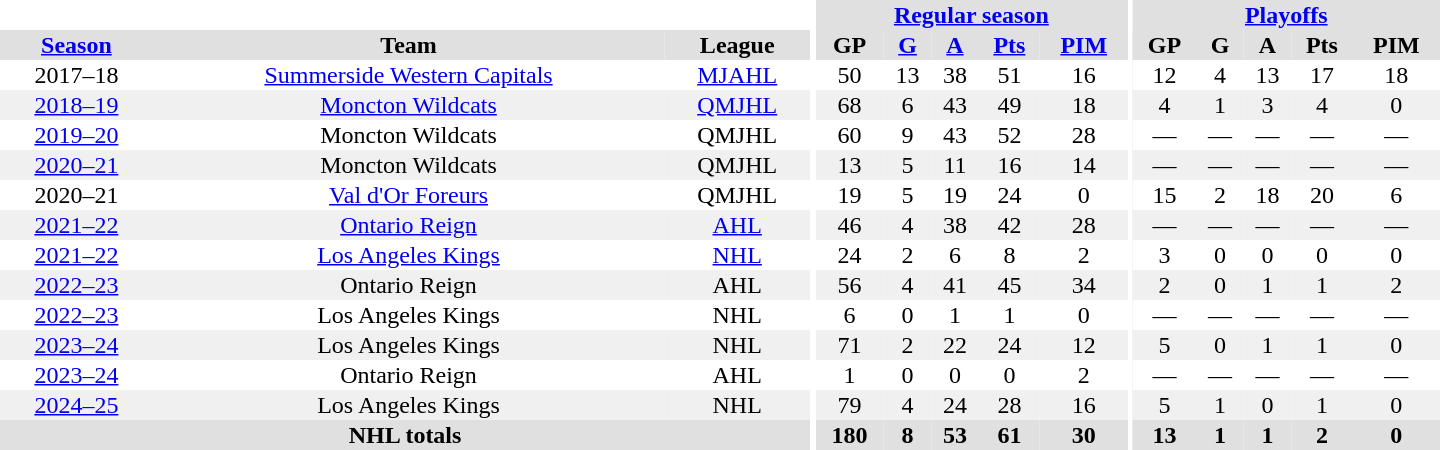<table border="0" cellpadding="1" cellspacing="0" style="text-align:center; width:60em">
<tr bgcolor="#e0e0e0">
<th colspan="3" bgcolor="#ffffff"></th>
<th rowspan="99" bgcolor="#ffffff"></th>
<th colspan="5"><a href='#'>Regular season</a></th>
<th rowspan="99" bgcolor="#ffffff"></th>
<th colspan="5"><a href='#'>Playoffs</a></th>
</tr>
<tr bgcolor="#e0e0e0">
<th><a href='#'>Season</a></th>
<th>Team</th>
<th>League</th>
<th>GP</th>
<th><a href='#'>G</a></th>
<th><a href='#'>A</a></th>
<th><a href='#'>Pts</a></th>
<th><a href='#'>PIM</a></th>
<th>GP</th>
<th>G</th>
<th>A</th>
<th>Pts</th>
<th>PIM</th>
</tr>
<tr>
<td>2017–18</td>
<td><a href='#'>Summerside Western Capitals</a></td>
<td><a href='#'>MJAHL</a></td>
<td>50</td>
<td>13</td>
<td>38</td>
<td>51</td>
<td>16</td>
<td>12</td>
<td>4</td>
<td>13</td>
<td>17</td>
<td>18</td>
</tr>
<tr bgcolor="#f0f0f0">
<td><a href='#'>2018–19</a></td>
<td><a href='#'>Moncton Wildcats</a></td>
<td><a href='#'>QMJHL</a></td>
<td>68</td>
<td>6</td>
<td>43</td>
<td>49</td>
<td>18</td>
<td>4</td>
<td>1</td>
<td>3</td>
<td>4</td>
<td>0</td>
</tr>
<tr>
<td><a href='#'>2019–20</a></td>
<td>Moncton Wildcats</td>
<td>QMJHL</td>
<td>60</td>
<td>9</td>
<td>43</td>
<td>52</td>
<td>28</td>
<td>—</td>
<td>—</td>
<td>—</td>
<td>—</td>
<td>—</td>
</tr>
<tr bgcolor="#f0f0f0">
<td><a href='#'>2020–21</a></td>
<td>Moncton Wildcats</td>
<td>QMJHL</td>
<td>13</td>
<td>5</td>
<td>11</td>
<td>16</td>
<td>14</td>
<td>—</td>
<td>—</td>
<td>—</td>
<td>—</td>
<td>—</td>
</tr>
<tr>
<td>2020–21</td>
<td><a href='#'>Val d'Or Foreurs</a></td>
<td>QMJHL</td>
<td>19</td>
<td>5</td>
<td>19</td>
<td>24</td>
<td>0</td>
<td>15</td>
<td>2</td>
<td>18</td>
<td>20</td>
<td>6</td>
</tr>
<tr bgcolor="#f0f0f0">
<td><a href='#'>2021–22</a></td>
<td><a href='#'>Ontario Reign</a></td>
<td><a href='#'>AHL</a></td>
<td>46</td>
<td>4</td>
<td>38</td>
<td>42</td>
<td>28</td>
<td>—</td>
<td>—</td>
<td>—</td>
<td>—</td>
<td>—</td>
</tr>
<tr>
<td><a href='#'>2021–22</a></td>
<td><a href='#'>Los Angeles Kings</a></td>
<td><a href='#'>NHL</a></td>
<td>24</td>
<td>2</td>
<td>6</td>
<td>8</td>
<td>2</td>
<td>3</td>
<td>0</td>
<td>0</td>
<td>0</td>
<td>0</td>
</tr>
<tr bgcolor="#f0f0f0">
<td><a href='#'>2022–23</a></td>
<td>Ontario Reign</td>
<td>AHL</td>
<td>56</td>
<td>4</td>
<td>41</td>
<td>45</td>
<td>34</td>
<td>2</td>
<td>0</td>
<td>1</td>
<td>1</td>
<td>2</td>
</tr>
<tr>
<td><a href='#'>2022–23</a></td>
<td>Los Angeles Kings</td>
<td>NHL</td>
<td>6</td>
<td>0</td>
<td>1</td>
<td>1</td>
<td>0</td>
<td>—</td>
<td>—</td>
<td>—</td>
<td>—</td>
<td>—</td>
</tr>
<tr bgcolor="#f0f0f0">
<td><a href='#'>2023–24</a></td>
<td>Los Angeles Kings</td>
<td>NHL</td>
<td>71</td>
<td>2</td>
<td>22</td>
<td>24</td>
<td>12</td>
<td>5</td>
<td>0</td>
<td>1</td>
<td>1</td>
<td>0</td>
</tr>
<tr>
<td><a href='#'>2023–24</a></td>
<td>Ontario Reign</td>
<td>AHL</td>
<td>1</td>
<td>0</td>
<td>0</td>
<td>0</td>
<td>2</td>
<td>—</td>
<td>—</td>
<td>—</td>
<td>—</td>
<td>—</td>
</tr>
<tr bgcolor="#f0f0f0">
<td><a href='#'>2024–25</a></td>
<td>Los Angeles Kings</td>
<td>NHL</td>
<td>79</td>
<td>4</td>
<td>24</td>
<td>28</td>
<td>16</td>
<td>5</td>
<td>1</td>
<td>0</td>
<td>1</td>
<td>0</td>
</tr>
<tr bgcolor="#e0e0e0">
<th colspan="3">NHL totals</th>
<th>180</th>
<th>8</th>
<th>53</th>
<th>61</th>
<th>30</th>
<th>13</th>
<th>1</th>
<th>1</th>
<th>2</th>
<th>0</th>
</tr>
</table>
